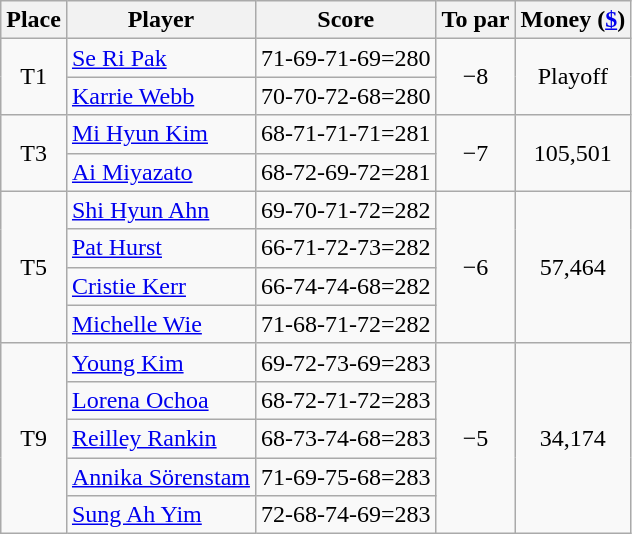<table class="wikitable">
<tr>
<th>Place</th>
<th>Player</th>
<th>Score</th>
<th>To par</th>
<th>Money (<a href='#'>$</a>)</th>
</tr>
<tr>
<td rowspan=2 align=center>T1</td>
<td> <a href='#'>Se Ri Pak</a></td>
<td>71-69-71-69=280</td>
<td rowspan=2 align=center>−8</td>
<td rowspan= 2 align=center>Playoff</td>
</tr>
<tr>
<td> <a href='#'>Karrie Webb</a></td>
<td>70-70-72-68=280</td>
</tr>
<tr>
<td align=center rowspan=2>T3</td>
<td> <a href='#'>Mi Hyun Kim</a></td>
<td>68-71-71-71=281</td>
<td align=center rowspan=2>−7</td>
<td align=center rowspan=2>105,501</td>
</tr>
<tr>
<td> <a href='#'>Ai Miyazato</a></td>
<td>68-72-69-72=281</td>
</tr>
<tr>
<td align=center rowspan=4>T5</td>
<td> <a href='#'>Shi Hyun Ahn</a></td>
<td>69-70-71-72=282</td>
<td rowspan=4 align=center>−6</td>
<td rowspan=4 align=center>57,464</td>
</tr>
<tr>
<td> <a href='#'>Pat Hurst</a></td>
<td>66-71-72-73=282</td>
</tr>
<tr>
<td> <a href='#'>Cristie Kerr</a></td>
<td>66-74-74-68=282</td>
</tr>
<tr>
<td> <a href='#'>Michelle Wie</a></td>
<td>71-68-71-72=282</td>
</tr>
<tr>
<td rowspan=5 align=center>T9</td>
<td> <a href='#'>Young Kim</a></td>
<td>69-72-73-69=283</td>
<td rowspan=5 align=center>−5</td>
<td rowspan=5 align=center>34,174</td>
</tr>
<tr>
<td> <a href='#'>Lorena Ochoa</a></td>
<td>68-72-71-72=283</td>
</tr>
<tr>
<td> <a href='#'>Reilley Rankin</a></td>
<td>68-73-74-68=283</td>
</tr>
<tr>
<td> <a href='#'>Annika Sörenstam</a></td>
<td>71-69-75-68=283</td>
</tr>
<tr>
<td> <a href='#'>Sung Ah Yim</a></td>
<td>72-68-74-69=283</td>
</tr>
</table>
